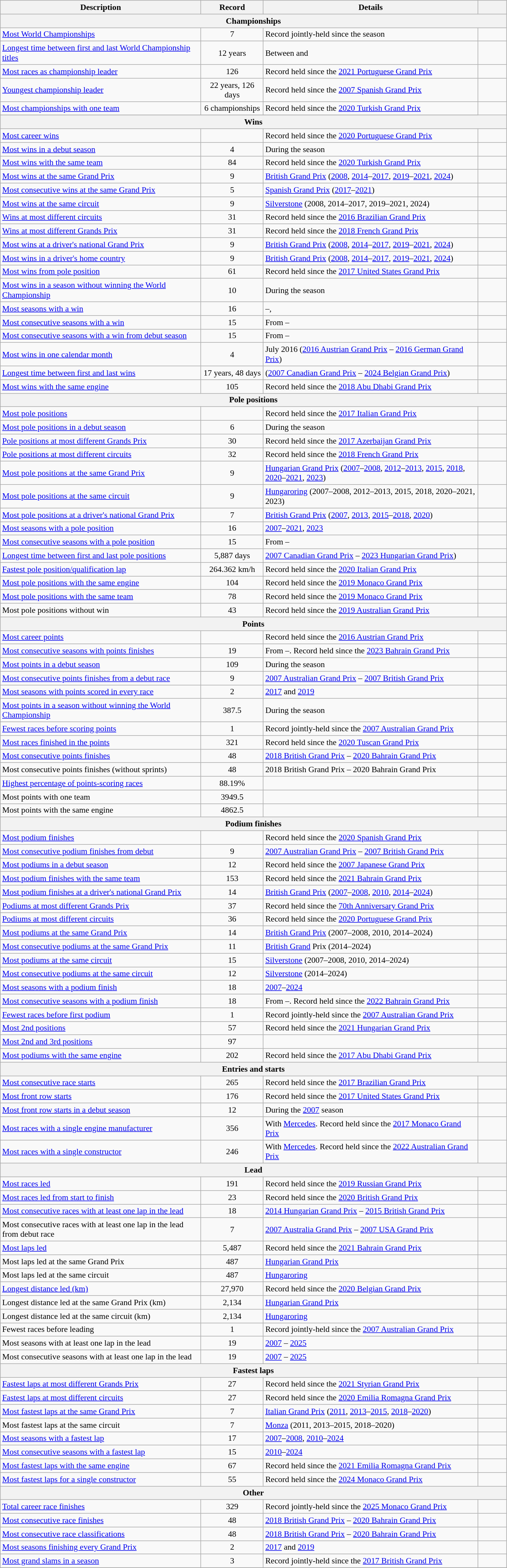<table class="wikitable" style="font-size:90%; width:70%;">
<tr>
<th>Description</th>
<th>Record</th>
<th>Details</th>
<th class="unsortable" style="width:3em;"></th>
</tr>
<tr>
<th colspan=4>Championships</th>
</tr>
<tr>
<td><a href='#'>Most World Championships</a></td>
<td align=center>7</td>
<td>Record jointly-held since the  season</td>
<td></td>
</tr>
<tr>
<td><a href='#'>Longest time between first and last World Championship titles</a></td>
<td align=center>12 years</td>
<td>Between  and </td>
<td></td>
</tr>
<tr>
<td><a href='#'>Most races as championship leader</a></td>
<td align="center">126</td>
<td>Record held since the <a href='#'>2021 Portuguese Grand Prix</a></td>
<td></td>
</tr>
<tr>
<td><a href='#'>Youngest championship leader</a></td>
<td align="center">22 years, 126 days</td>
<td>Record held since the <a href='#'>2007 Spanish Grand Prix</a></td>
<td></td>
</tr>
<tr>
<td><a href='#'>Most championships with one team</a></td>
<td align=center>6 championships</td>
<td>Record held since the <a href='#'>2020 Turkish Grand Prix</a></td>
</tr>
<tr>
</tr>
<tr>
<th colspan=4>Wins</th>
</tr>
<tr>
<td><a href='#'>Most career wins</a></td>
<td align=center></td>
<td>Record held since the <a href='#'>2020 Portuguese Grand Prix</a></td>
<td></td>
</tr>
<tr>
<td><a href='#'>Most wins in a debut season</a></td>
<td align=center>4</td>
<td>During the  season</td>
<td></td>
</tr>
<tr>
<td><a href='#'>Most wins with the same team</a></td>
<td align="center">84</td>
<td>Record held since the <a href='#'>2020 Turkish Grand Prix</a></td>
<td></td>
</tr>
<tr>
<td><a href='#'>Most wins at the same Grand Prix</a></td>
<td align="center">9</td>
<td><a href='#'>British Grand Prix</a> (<a href='#'>2008</a>, <a href='#'>2014</a>–<a href='#'>2017</a>, <a href='#'>2019</a>–<a href='#'>2021</a>, <a href='#'>2024</a>)</td>
<td></td>
</tr>
<tr>
<td><a href='#'>Most consecutive wins at the same Grand Prix</a></td>
<td align="center">5</td>
<td><a href='#'>Spanish Grand Prix</a> (<a href='#'>2017</a>–<a href='#'>2021</a>)</td>
<td></td>
</tr>
<tr>
<td><a href='#'>Most wins at the same circuit</a></td>
<td align="center">9</td>
<td><a href='#'>Silverstone</a> (2008, 2014–2017, 2019–2021, 2024)</td>
<td></td>
</tr>
<tr>
<td><a href='#'>Wins at most different circuits</a></td>
<td align="center">31</td>
<td>Record held since the <a href='#'>2016 Brazilian Grand Prix</a></td>
<td></td>
</tr>
<tr>
<td><a href='#'>Wins at most different Grands Prix</a></td>
<td align="center">31</td>
<td>Record held since the <a href='#'>2018 French Grand Prix</a></td>
<td></td>
</tr>
<tr>
<td><a href='#'>Most wins at a driver's national Grand Prix</a></td>
<td align="center">9</td>
<td><a href='#'>British Grand Prix</a> (<a href='#'>2008</a>, <a href='#'>2014</a>–<a href='#'>2017</a>, <a href='#'>2019</a>–<a href='#'>2021</a>, <a href='#'>2024</a>)</td>
<td></td>
</tr>
<tr>
<td><a href='#'>Most wins in a driver's home country</a></td>
<td align="center">9</td>
<td><a href='#'>British Grand Prix</a> (<a href='#'>2008</a>, <a href='#'>2014</a>–<a href='#'>2017</a>, <a href='#'>2019</a>–<a href='#'>2021</a>, <a href='#'>2024</a>)</td>
<td></td>
</tr>
<tr>
<td><a href='#'>Most wins from pole position</a></td>
<td align="center">61</td>
<td>Record held since the <a href='#'>2017 United States Grand Prix</a></td>
<td></td>
</tr>
<tr>
<td><a href='#'>Most wins in a season without winning the World Championship</a></td>
<td align=center>10</td>
<td>During the  season</td>
<td></td>
</tr>
<tr>
<td><a href='#'>Most seasons with a win</a></td>
<td align=center>16</td>
<td>–, </td>
<td></td>
</tr>
<tr>
<td><a href='#'>Most consecutive seasons with a win</a></td>
<td align=center>15</td>
<td>From –</td>
<td></td>
</tr>
<tr>
<td><a href='#'>Most consecutive seasons with a win from debut season</a></td>
<td align=center>15</td>
<td>From –</td>
<td></td>
</tr>
<tr>
<td><a href='#'>Most wins in one calendar month</a></td>
<td align=center>4</td>
<td>July 2016 (<a href='#'>2016 Austrian Grand Prix</a> – <a href='#'>2016 German Grand Prix</a>)</td>
<td></td>
</tr>
<tr>
<td><a href='#'>Longest time between first and last wins</a></td>
<td align=center>17 years, 48 days</td>
<td>(<a href='#'>2007 Canadian Grand Prix</a> – <a href='#'>2024 Belgian Grand Prix</a>)</td>
<td></td>
</tr>
<tr>
<td><a href='#'>Most wins with the same engine</a></td>
<td align="center">105</td>
<td>Record held since the <a href='#'>2018 Abu Dhabi Grand Prix</a></td>
<td></td>
</tr>
<tr>
<th colspan="4">Pole positions</th>
</tr>
<tr>
<td><a href='#'>Most pole positions</a></td>
<td align="center"></td>
<td>Record held since the <a href='#'>2017 Italian Grand Prix</a></td>
<td></td>
</tr>
<tr>
<td><a href='#'>Most pole positions in a debut season</a></td>
<td align="center">6</td>
<td>During the  season</td>
<td></td>
</tr>
<tr>
<td><a href='#'>Pole positions at most different Grands Prix</a></td>
<td align="center">30</td>
<td>Record held since the <a href='#'>2017 Azerbaijan Grand Prix</a></td>
<td></td>
</tr>
<tr>
<td><a href='#'>Pole positions at most different circuits</a></td>
<td align="center">32</td>
<td>Record held since the <a href='#'>2018 French Grand Prix</a></td>
<td></td>
</tr>
<tr>
<td><a href='#'>Most pole positions at the same Grand Prix</a></td>
<td align="center">9</td>
<td><a href='#'>Hungarian Grand Prix</a> (<a href='#'>2007</a>–<a href='#'>2008</a>, <a href='#'>2012</a>–<a href='#'>2013</a>, <a href='#'>2015</a>, <a href='#'>2018</a>, <a href='#'>2020</a>–<a href='#'>2021</a>, <a href='#'>2023</a>)</td>
<td></td>
</tr>
<tr>
<td><a href='#'>Most pole positions at the same circuit</a></td>
<td align="center">9</td>
<td><a href='#'>Hungaroring</a> (2007–2008, 2012–2013, 2015, 2018, 2020–2021, 2023)</td>
<td></td>
</tr>
<tr>
<td><a href='#'>Most pole positions at a driver's national Grand Prix</a></td>
<td align="center">7</td>
<td><a href='#'>British Grand Prix</a> (<a href='#'>2007</a>, <a href='#'>2013</a>, <a href='#'>2015</a>–<a href='#'>2018</a>, <a href='#'>2020</a>)</td>
<td></td>
</tr>
<tr>
<td><a href='#'>Most seasons with a pole position</a></td>
<td align="center">16</td>
<td><a href='#'>2007</a>–<a href='#'>2021</a>, <a href='#'>2023</a></td>
<td></td>
</tr>
<tr>
<td><a href='#'>Most consecutive seasons with a pole position</a></td>
<td align="center">15</td>
<td>From –</td>
<td></td>
</tr>
<tr>
<td><a href='#'>Longest time between first and last pole positions</a></td>
<td align="center">5,887 days</td>
<td><a href='#'>2007 Canadian Grand Prix</a> – <a href='#'>2023 Hungarian Grand Prix</a>)</td>
<td></td>
</tr>
<tr>
<td><a href='#'>Fastest pole position/qualification lap</a></td>
<td align="center">264.362 km/h</td>
<td>Record held since the <a href='#'>2020 Italian Grand Prix</a></td>
<td></td>
</tr>
<tr>
<td><a href='#'>Most pole positions with the same engine</a></td>
<td align="center">104</td>
<td>Record held since the <a href='#'>2019 Monaco Grand Prix</a></td>
<td></td>
</tr>
<tr>
<td><a href='#'>Most pole positions with the same team</a></td>
<td align="center">78</td>
<td>Record held since the <a href='#'>2019 Monaco Grand Prix</a></td>
<td></td>
</tr>
<tr>
<td>Most pole positions without win</td>
<td align="center">43</td>
<td>Record held since the <a href='#'>2019 Australian Grand Prix</a></td>
<td></td>
</tr>
<tr>
<th colspan="4">Points</th>
</tr>
<tr>
<td><a href='#'>Most career points</a></td>
<td align="center"></td>
<td>Record held since the <a href='#'>2016 Austrian Grand Prix</a></td>
<td></td>
</tr>
<tr>
<td><a href='#'>Most consecutive seasons with points finishes</a></td>
<td align="center">19</td>
<td>From –. Record held since the <a href='#'>2023 Bahrain Grand Prix</a></td>
<td></td>
</tr>
<tr>
<td><a href='#'>Most points in a debut season</a></td>
<td align="center">109</td>
<td>During the  season</td>
<td></td>
</tr>
<tr>
<td><a href='#'>Most consecutive points finishes from a debut race</a></td>
<td align="center">9</td>
<td><a href='#'>2007 Australian Grand Prix</a> – <a href='#'>2007 British Grand Prix</a></td>
<td></td>
</tr>
<tr>
<td><a href='#'>Most seasons with points scored in every race</a></td>
<td align="center">2</td>
<td><a href='#'>2017</a> and <a href='#'>2019</a></td>
<td></td>
</tr>
<tr>
<td><a href='#'>Most points in a season without winning the World Championship</a></td>
<td align="center">387.5</td>
<td>During the  season</td>
<td></td>
</tr>
<tr>
<td><a href='#'>Fewest races before scoring points</a></td>
<td align="center">1</td>
<td>Record jointly-held since the <a href='#'>2007 Australian Grand Prix</a></td>
<td></td>
</tr>
<tr>
<td><a href='#'>Most races finished in the points</a></td>
<td align="center">321</td>
<td>Record held since the <a href='#'>2020 Tuscan Grand Prix</a></td>
<td></td>
</tr>
<tr>
<td><a href='#'>Most consecutive points finishes</a></td>
<td align="center">48</td>
<td align="left"><a href='#'>2018 British Grand Prix</a> – <a href='#'>2020 Bahrain Grand Prix</a></td>
<td></td>
</tr>
<tr>
<td>Most consecutive points finishes (without sprints)</td>
<td align="center">48</td>
<td>2018 British Grand Prix –  2020 Bahrain Grand Prix</td>
<td></td>
</tr>
<tr>
<td><a href='#'>Highest percentage of points-scoring races</a></td>
<td align="center">88.19%</td>
<td></td>
<td></td>
</tr>
<tr>
<td>Most points with one team</td>
<td align="center">3949.5</td>
<td></td>
<td></td>
</tr>
<tr>
<td>Most points with the same engine</td>
<td align="center">4862.5</td>
<td></td>
<td></td>
</tr>
<tr>
<th colspan="4">Podium finishes</th>
</tr>
<tr>
<td><a href='#'>Most podium finishes</a></td>
<td align="center"></td>
<td>Record held since the <a href='#'>2020 Spanish Grand Prix</a></td>
<td></td>
</tr>
<tr>
<td><a href='#'>Most consecutive podium finishes from debut</a></td>
<td align="center">9</td>
<td><a href='#'>2007 Australian Grand Prix</a> – <a href='#'>2007 British Grand Prix</a></td>
<td></td>
</tr>
<tr>
<td><a href='#'>Most podiums in a debut season</a></td>
<td align="center">12</td>
<td>Record held since the <a href='#'>2007 Japanese Grand Prix</a></td>
<td></td>
</tr>
<tr>
<td><a href='#'>Most podium finishes with the same team</a></td>
<td align="center">153</td>
<td>Record held since the <a href='#'>2021 Bahrain Grand Prix</a></td>
<td></td>
</tr>
<tr>
<td><a href='#'>Most podium finishes at a driver's national Grand Prix</a></td>
<td align="center">14</td>
<td><a href='#'>British Grand Prix</a> (<a href='#'>2007</a>–<a href='#'>2008</a>, <a href='#'>2010</a>, <a href='#'>2014</a>–<a href='#'>2024</a>)</td>
<td></td>
</tr>
<tr>
<td><a href='#'>Podiums at most different Grands Prix</a></td>
<td align="center">37</td>
<td>Record held since the <a href='#'>70th Anniversary Grand Prix</a></td>
<td></td>
</tr>
<tr>
<td><a href='#'>Podiums at most different circuits</a></td>
<td align="center">36</td>
<td>Record held since the <a href='#'>2020 Portuguese Grand Prix</a></td>
<td></td>
</tr>
<tr>
<td><a href='#'>Most podiums at the same Grand Prix</a></td>
<td align="center">14</td>
<td><a href='#'>British Grand Prix</a> (2007–2008, 2010, 2014–2024)</td>
<td></td>
</tr>
<tr>
<td><a href='#'>Most consecutive podiums at the same Grand Prix</a></td>
<td align="center">11</td>
<td><a href='#'>British Grand</a> Prix (2014–2024)</td>
<td></td>
</tr>
<tr>
<td><a href='#'>Most podiums at the same circuit</a></td>
<td align="center">15</td>
<td><a href='#'>Silverstone</a> (2007–2008, 2010, 2014–2024)</td>
<td></td>
</tr>
<tr>
<td><a href='#'>Most consecutive podiums at the same circuit</a></td>
<td align="center">12</td>
<td><a href='#'>Silverstone</a> (2014–2024)</td>
<td></td>
</tr>
<tr>
<td><a href='#'>Most seasons with a podium finish</a></td>
<td align="center">18</td>
<td><a href='#'>2007</a>–<a href='#'>2024</a></td>
<td></td>
</tr>
<tr>
<td><a href='#'>Most consecutive seasons with a podium finish</a></td>
<td align="center">18</td>
<td>From –. Record held since the <a href='#'>2022 Bahrain Grand Prix</a></td>
<td></td>
</tr>
<tr>
<td><a href='#'>Fewest races before first podium</a></td>
<td align="center">1</td>
<td>Record jointly-held since the <a href='#'>2007 Australian Grand Prix</a></td>
<td></td>
</tr>
<tr>
<td><a href='#'>Most 2nd positions</a></td>
<td align="center">57</td>
<td>Record held since the <a href='#'>2021 Hungarian Grand Prix</a></td>
<td></td>
</tr>
<tr>
<td><a href='#'>Most 2nd and 3rd positions</a></td>
<td align="center">97</td>
<td></td>
<td></td>
</tr>
<tr>
<td><a href='#'>Most podiums with the same engine</a></td>
<td align="center">202</td>
<td>Record held since the <a href='#'>2017 Abu Dhabi Grand Prix</a></td>
<td></td>
</tr>
<tr>
<th colspan="4">Entries and starts</th>
</tr>
<tr>
<td><a href='#'>Most consecutive race starts</a></td>
<td align="center">265</td>
<td>Record held since the <a href='#'>2017 Brazilian Grand Prix</a></td>
<td></td>
</tr>
<tr>
<td><a href='#'>Most front row starts</a></td>
<td align="center">176</td>
<td>Record held since the <a href='#'>2017 United States Grand Prix</a></td>
<td></td>
</tr>
<tr>
<td><a href='#'>Most front row starts in a debut season</a></td>
<td align="center">12</td>
<td>During the <a href='#'>2007</a> season</td>
<td></td>
</tr>
<tr>
<td><a href='#'>Most races with a single engine manufacturer</a></td>
<td align="center">356</td>
<td>With <a href='#'>Mercedes</a>. Record held since the <a href='#'>2017 Monaco Grand Prix</a></td>
<td></td>
</tr>
<tr>
<td><a href='#'>Most races with a single constructor</a></td>
<td align="center">246</td>
<td>With <a href='#'>Mercedes</a>. Record held since the <a href='#'>2022 Australian Grand Prix</a></td>
<td></td>
</tr>
<tr>
<th colspan="4">Lead</th>
</tr>
<tr>
<td><a href='#'>Most races led</a></td>
<td align="center">191</td>
<td>Record held since the <a href='#'>2019 Russian Grand Prix</a></td>
<td></td>
</tr>
<tr>
<td><a href='#'>Most races led from start to finish</a></td>
<td align="center">23</td>
<td>Record held since the <a href='#'>2020 British Grand Prix</a></td>
<td></td>
</tr>
<tr>
<td><a href='#'>Most consecutive races with at least one lap in the lead</a></td>
<td align="center">18</td>
<td><a href='#'>2014 Hungarian Grand Prix</a> – <a href='#'>2015 British Grand Prix</a></td>
<td></td>
</tr>
<tr>
<td>Most consecutive races with at least one lap in the lead from debut race</td>
<td align="center">7</td>
<td><a href='#'>2007 Australia Grand Prix</a> – <a href='#'>2007 USA Grand Prix</a></td>
<td></td>
</tr>
<tr>
<td><a href='#'>Most laps led</a></td>
<td align="center">5,487</td>
<td>Record held since the <a href='#'>2021 Bahrain Grand Prix</a></td>
<td></td>
</tr>
<tr>
<td>Most laps led at the same Grand Prix</td>
<td align="center">487</td>
<td><a href='#'>Hungarian Grand Prix</a></td>
<td></td>
</tr>
<tr>
<td>Most laps led at the same circuit</td>
<td align="center">487</td>
<td><a href='#'>Hungaroring</a></td>
<td></td>
</tr>
<tr>
<td><a href='#'>Longest distance led (km)</a></td>
<td align="center">27,970</td>
<td>Record held since the <a href='#'>2020 Belgian Grand Prix</a></td>
<td></td>
</tr>
<tr>
<td>Longest distance led at the same Grand Prix (km)</td>
<td align="center">2,134</td>
<td><a href='#'>Hungarian Grand Prix</a></td>
<td></td>
</tr>
<tr>
<td>Longest distance led at the same circuit (km)</td>
<td align="center">2,134</td>
<td><a href='#'>Hungaroring</a></td>
<td></td>
</tr>
<tr>
<td>Fewest races before leading</td>
<td align="center">1</td>
<td>Record jointly-held since the <a href='#'>2007 Australian Grand Prix</a></td>
<td></td>
</tr>
<tr>
<td>Most seasons with at least one lap in the lead</td>
<td align="center">19</td>
<td><a href='#'>2007</a> – <a href='#'>2025</a></td>
<td></td>
</tr>
<tr>
<td>Most consecutive seasons with at least one lap in the lead</td>
<td align="center">19</td>
<td><a href='#'>2007</a> – <a href='#'>2025</a></td>
<td></td>
</tr>
<tr>
<th colspan="4">Fastest laps</th>
</tr>
<tr>
<td><a href='#'>Fastest laps at most different Grands Prix</a></td>
<td align="center">27</td>
<td>Record held since the <a href='#'>2021 Styrian Grand Prix</a></td>
<td></td>
</tr>
<tr>
<td><a href='#'>Fastest laps at most different circuits</a></td>
<td align="center">27</td>
<td>Record held since the <a href='#'>2020 Emilia Romagna Grand Prix</a></td>
<td></td>
</tr>
<tr>
<td><a href='#'>Most fastest laps at the same Grand Prix</a></td>
<td align="center">7</td>
<td><a href='#'>Italian Grand Prix</a> (<a href='#'>2011</a>, <a href='#'>2013</a>–<a href='#'>2015</a>, <a href='#'>2018</a>–<a href='#'>2020</a>)</td>
<td></td>
</tr>
<tr>
<td>Most fastest laps at the same circuit</td>
<td align="center">7</td>
<td><a href='#'>Monza</a> (2011, 2013–2015, 2018–2020)</td>
<td></td>
</tr>
<tr>
<td><a href='#'>Most seasons with a fastest lap</a></td>
<td align="center">17</td>
<td><a href='#'>2007</a>–<a href='#'>2008</a>, <a href='#'>2010</a>–<a href='#'>2024</a></td>
<td></td>
</tr>
<tr>
<td><a href='#'>Most consecutive seasons with a fastest lap</a></td>
<td align="center">15</td>
<td><a href='#'>2010</a>–<a href='#'>2024</a></td>
<td></td>
</tr>
<tr>
<td><a href='#'>Most fastest laps with the same engine</a></td>
<td align="center">67</td>
<td>Record held since the <a href='#'>2021 Emilia Romagna Grand Prix</a></td>
<td></td>
</tr>
<tr>
<td><a href='#'>Most fastest laps for a single constructor</a></td>
<td align="center">55</td>
<td>Record held since the <a href='#'>2024 Monaco Grand Prix</a></td>
<td></td>
</tr>
<tr>
<th colspan="4">Other</th>
</tr>
<tr>
<td><a href='#'>Total career race finishes</a></td>
<td align="center">329</td>
<td>Record jointly-held since the <a href='#'>2025 Monaco Grand Prix</a></td>
<td></td>
</tr>
<tr>
<td><a href='#'>Most consecutive race finishes</a></td>
<td align="center">48</td>
<td align="left"><a href='#'>2018 British Grand Prix</a> – <a href='#'>2020 Bahrain Grand Prix</a></td>
<td></td>
</tr>
<tr>
<td><a href='#'>Most consecutive race classifications</a></td>
<td align="center">48</td>
<td align="left"><a href='#'>2018 British Grand Prix</a> – <a href='#'>2020 Bahrain Grand Prix</a></td>
<td></td>
</tr>
<tr>
<td><a href='#'>Most seasons finishing every Grand Prix</a></td>
<td align="center">2</td>
<td><a href='#'>2017</a> and <a href='#'>2019</a></td>
<td></td>
</tr>
<tr>
<td><a href='#'>Most grand slams in a season</a></td>
<td align="center">3</td>
<td>Record jointly-held since the <a href='#'>2017 British Grand Prix</a></td>
<td></td>
</tr>
<tr>
</tr>
</table>
